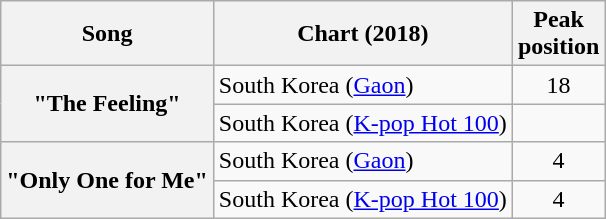<table class="wikitable plainrowheaders" style="text-align:center">
<tr>
<th scope="col">Song</th>
<th scope="col">Chart (2018)</th>
<th scope="col">Peak<br>position</th>
</tr>
<tr>
<th scope="row" rowspan="2">"The Feeling"</th>
<td style="text-align:left">South Korea (<a href='#'>Gaon</a>)</td>
<td>18</td>
</tr>
<tr>
<td style="text-align:left">South Korea (<a href='#'>K-pop Hot 100</a>)</td>
<td></td>
</tr>
<tr>
<th scope="row" rowspan="2">"Only One for Me"</th>
<td style="text-align:left">South Korea (<a href='#'>Gaon</a>)</td>
<td>4</td>
</tr>
<tr>
<td style="text-align:left">South Korea (<a href='#'>K-pop Hot 100</a>)</td>
<td>4</td>
</tr>
</table>
